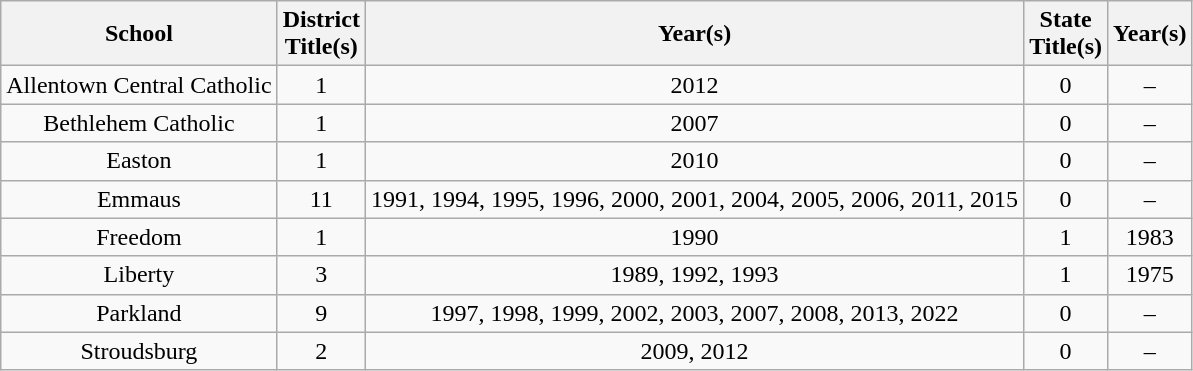<table class="wikitable" style="text-align:center">
<tr>
<th>School</th>
<th>District<br>Title(s)</th>
<th>Year(s)</th>
<th>State<br>Title(s)</th>
<th>Year(s)</th>
</tr>
<tr>
<td>Allentown Central Catholic</td>
<td>1</td>
<td>2012</td>
<td>0</td>
<td>–</td>
</tr>
<tr>
<td>Bethlehem Catholic</td>
<td>1</td>
<td>2007</td>
<td>0</td>
<td>–</td>
</tr>
<tr>
<td>Easton</td>
<td>1</td>
<td>2010</td>
<td>0</td>
<td>–</td>
</tr>
<tr>
<td>Emmaus</td>
<td>11</td>
<td>1991, 1994, 1995, 1996, 2000, 2001, 2004, 2005, 2006, 2011, 2015</td>
<td>0</td>
<td>–</td>
</tr>
<tr>
<td>Freedom</td>
<td>1</td>
<td>1990</td>
<td>1</td>
<td>1983</td>
</tr>
<tr>
<td>Liberty</td>
<td>3</td>
<td>1989, 1992, 1993</td>
<td>1</td>
<td>1975</td>
</tr>
<tr>
<td>Parkland</td>
<td>9</td>
<td>1997, 1998, 1999, 2002, 2003, 2007, 2008, 2013, 2022</td>
<td>0</td>
<td>–</td>
</tr>
<tr>
<td>Stroudsburg</td>
<td>2</td>
<td>2009, 2012</td>
<td>0</td>
<td>–</td>
</tr>
</table>
